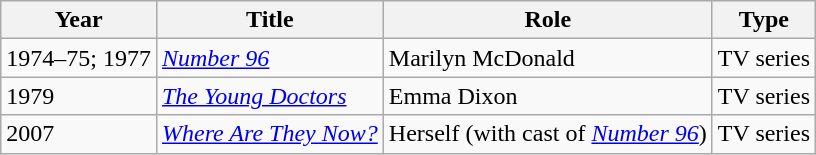<table class="wikitable">
<tr>
<th>Year</th>
<th>Title</th>
<th>Role</th>
<th>Type</th>
</tr>
<tr>
<td>1974–75; 1977</td>
<td><em><a href='#'>Number 96</a></em></td>
<td>Marilyn McDonald</td>
<td>TV series</td>
</tr>
<tr>
<td>1979</td>
<td><em><a href='#'>The Young Doctors</a></em></td>
<td>Emma Dixon</td>
<td>TV series</td>
</tr>
<tr>
<td>2007</td>
<td><em><a href='#'>Where Are They Now?</a></em></td>
<td>Herself (with cast of <em><a href='#'>Number 96</a></em>)</td>
<td>TV series</td>
</tr>
</table>
